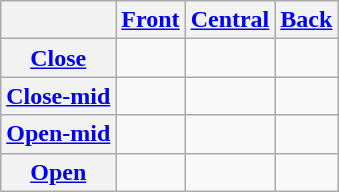<table class="wikitable" style="text-align:center">
<tr>
<th></th>
<th><a href='#'>Front</a></th>
<th><a href='#'>Central</a></th>
<th><a href='#'>Back</a></th>
</tr>
<tr>
<th><a href='#'>Close</a></th>
<td></td>
<td></td>
<td></td>
</tr>
<tr>
<th><a href='#'>Close-mid</a></th>
<td></td>
<td></td>
<td></td>
</tr>
<tr>
<th><a href='#'>Open-mid</a></th>
<td></td>
<td></td>
<td></td>
</tr>
<tr>
<th><a href='#'>Open</a></th>
<td></td>
<td></td>
<td></td>
</tr>
</table>
